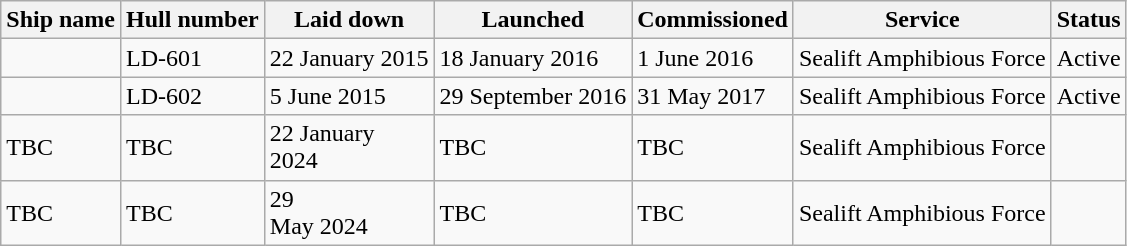<table class="wikitable">
<tr>
<th>Ship name</th>
<th>Hull number</th>
<th>Laid down</th>
<th>Launched</th>
<th>Commissioned</th>
<th>Service</th>
<th>Status</th>
</tr>
<tr>
<td></td>
<td>LD-601</td>
<td>22 January 2015</td>
<td>18 January 2016</td>
<td>1 June 2016</td>
<td>Sealift Amphibious Force</td>
<td>Active</td>
</tr>
<tr>
<td></td>
<td>LD-602</td>
<td>5 June 2015</td>
<td>29 September 2016</td>
<td>31 May 2017</td>
<td>Sealift Amphibious Force</td>
<td>Active</td>
</tr>
<tr>
<td>TBC</td>
<td>TBC</td>
<td>22 January<br>2024</td>
<td>TBC</td>
<td>TBC</td>
<td>Sealift Amphibious Force</td>
<td></td>
</tr>
<tr>
<td>TBC</td>
<td>TBC</td>
<td>29<br>May
2024</td>
<td>TBC</td>
<td>TBC</td>
<td>Sealift Amphibious Force</td>
<td></td>
</tr>
</table>
